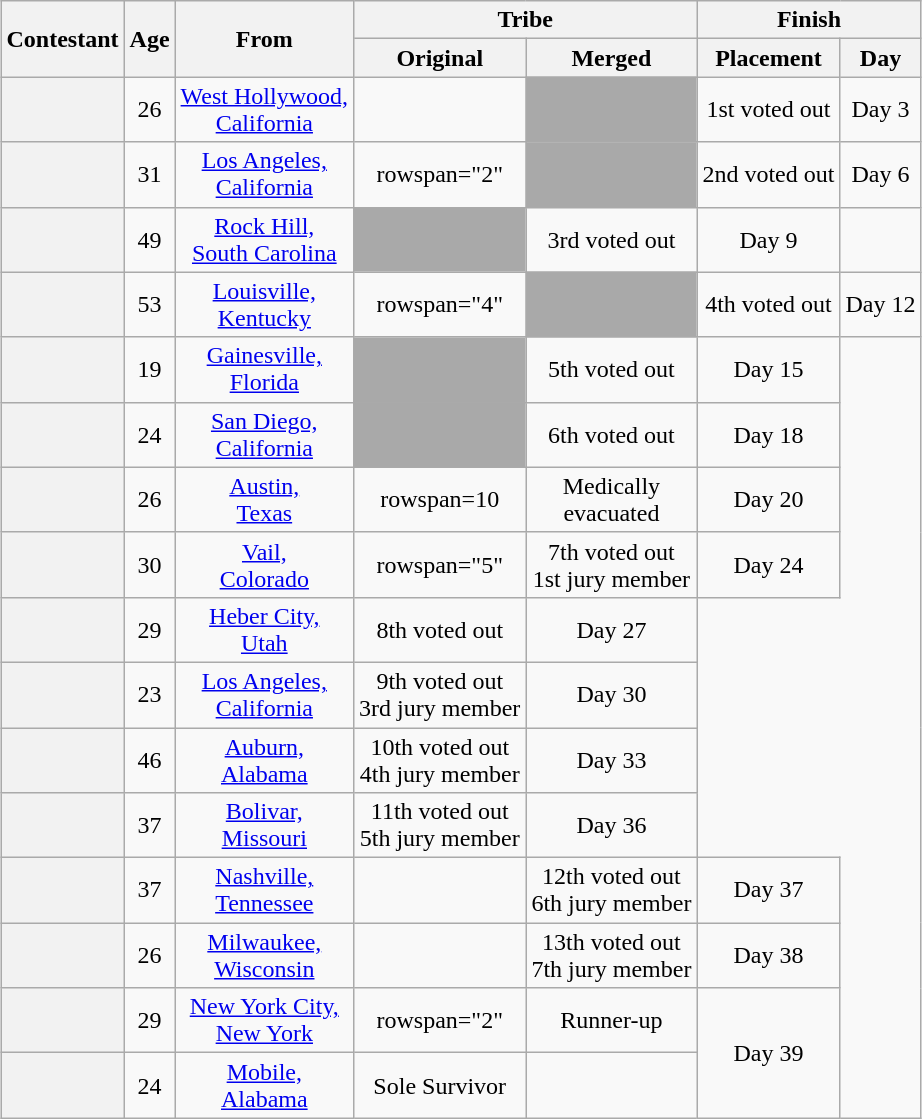<table class="wikitable sortable" style="margin:auto; text-align:center">
<tr>
<th rowspan="2" scope="col">Contestant</th>
<th rowspan="2" scope="col">Age</th>
<th rowspan="2" scope="col" class=unsortable>From</th>
<th colspan="2" scope="colgroup">Tribe</th>
<th colspan="2">Finish</th>
</tr>
<tr>
<th scope="col">Original</th>
<th scope="col" class=unsortable>Merged</th>
<th scope="col" class=unsortable>Placement</th>
<th scope="col" class=unsortable>Day</th>
</tr>
<tr>
<th scope="row" style=text-align:left></th>
<td>26</td>
<td><a href='#'>West Hollywood,<br>California</a></td>
<td></td>
<td bgcolor="darkgray"></td>
<td>1st voted out</td>
<td>Day 3</td>
</tr>
<tr>
<th scope="row" style=text-align:left></th>
<td>31</td>
<td><a href='#'>Los Angeles,<br>California</a></td>
<td>rowspan="2" </td>
<td bgcolor="darkgray"></td>
<td>2nd voted out</td>
<td>Day 6</td>
</tr>
<tr>
<th scope="row" style=text-align:left></th>
<td>49</td>
<td><a href='#'>Rock Hill,<br>South Carolina</a></td>
<td bgcolor="darkgray"></td>
<td>3rd voted out</td>
<td>Day 9</td>
</tr>
<tr>
<th scope="row" style=text-align:left></th>
<td>53</td>
<td><a href='#'>Louisville,<br>Kentucky</a></td>
<td>rowspan="4" </td>
<td bgcolor="darkgray"></td>
<td>4th voted out</td>
<td>Day 12</td>
</tr>
<tr>
<th scope="row" style=text-align:left></th>
<td>19</td>
<td><a href='#'>Gainesville,<br>Florida</a></td>
<td bgcolor="darkgray"></td>
<td>5th voted out</td>
<td>Day 15</td>
</tr>
<tr>
<th scope="row" style=text-align:left></th>
<td>24</td>
<td><a href='#'>San Diego,<br>California</a></td>
<td bgcolor="darkgray"></td>
<td>6th voted out</td>
<td>Day 18</td>
</tr>
<tr>
<th scope="row" style=text-align:left></th>
<td>26</td>
<td><a href='#'>Austin,<br>Texas</a></td>
<td>rowspan=10 </td>
<td>Medically<br>evacuated</td>
<td>Day 20</td>
</tr>
<tr>
<th scope="row" style=text-align:left></th>
<td>30</td>
<td><a href='#'>Vail,<br>Colorado</a></td>
<td>rowspan="5" </td>
<td>7th voted out<br>1st jury member</td>
<td>Day 24</td>
</tr>
<tr>
<th scope="row" style=text-align:left></th>
<td>29</td>
<td><a href='#'>Heber City,<br>Utah</a></td>
<td>8th voted out<br></td>
<td>Day 27</td>
</tr>
<tr>
<th scope="row" style=text-align:left></th>
<td>23</td>
<td><a href='#'>Los Angeles,<br>California</a></td>
<td>9th voted out<br>3rd jury member</td>
<td>Day 30</td>
</tr>
<tr>
<th scope="row" style=text-align:left></th>
<td>46</td>
<td><a href='#'>Auburn,<br>Alabama</a></td>
<td>10th voted out<br>4th jury member</td>
<td>Day 33</td>
</tr>
<tr>
<th scope="row" style=text-align:left></th>
<td>37</td>
<td><a href='#'>Bolivar,<br>Missouri</a></td>
<td>11th voted out<br>5th jury member</td>
<td>Day 36</td>
</tr>
<tr>
<th scope="row" style=text-align:left></th>
<td>37</td>
<td><a href='#'>Nashville,<br>Tennessee</a></td>
<td></td>
<td>12th voted out<br>6th jury member</td>
<td>Day 37</td>
</tr>
<tr>
<th scope="row" style=text-align:left></th>
<td>26</td>
<td><a href='#'>Milwaukee,<br>Wisconsin</a></td>
<td></td>
<td>13th voted out<br>7th jury member</td>
<td>Day 38</td>
</tr>
<tr>
<th scope="row" style=text-align:left></th>
<td>29</td>
<td><a href='#'>New York City,<br>New York</a></td>
<td>rowspan="2" </td>
<td>Runner-up</td>
<td rowspan="2">Day 39</td>
</tr>
<tr>
<th scope="row" style=text-align:left></th>
<td>24</td>
<td><a href='#'>Mobile,<br>Alabama</a></td>
<td>Sole Survivor</td>
</tr>
</table>
